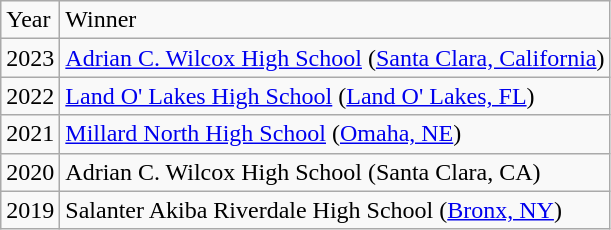<table class="wikitable">
<tr>
<td>Year</td>
<td>Winner</td>
</tr>
<tr>
<td>2023</td>
<td><a href='#'>Adrian C. Wilcox High School</a> (<a href='#'>Santa Clara, California</a>)</td>
</tr>
<tr>
<td>2022</td>
<td><a href='#'>Land O' Lakes High School</a> (<a href='#'>Land O' Lakes, FL</a>)</td>
</tr>
<tr>
<td>2021</td>
<td><a href='#'>Millard North High School</a> (<a href='#'>Omaha, NE</a>)</td>
</tr>
<tr>
<td>2020</td>
<td>Adrian C. Wilcox High School (Santa Clara, CA)</td>
</tr>
<tr>
<td>2019</td>
<td>Salanter Akiba Riverdale High School (<a href='#'>Bronx, NY</a>)</td>
</tr>
</table>
